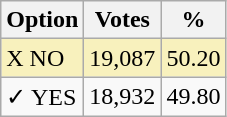<table class="wikitable">
<tr>
<th>Option</th>
<th>Votes</th>
<th>%</th>
</tr>
<tr>
<td style=background:#f8f1bd>X NO</td>
<td style=background:#f8f1bd>19,087</td>
<td style=background:#f8f1bd>50.20</td>
</tr>
<tr>
<td>✓ YES</td>
<td>18,932</td>
<td>49.80</td>
</tr>
</table>
